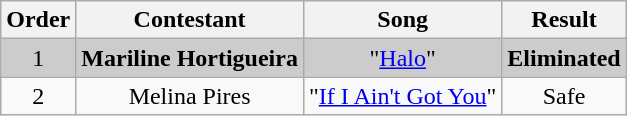<table class="wikitable plainrowheaders" style="text-align:center;">
<tr>
<th>Order</th>
<th>Contestant</th>
<th>Song</th>
<th>Result</th>
</tr>
<tr style="background:#ccc;">
<td>1</td>
<td><strong>Mariline Hortigueira</strong></td>
<td>"<a href='#'>Halo</a>"</td>
<td><strong>Eliminated</strong></td>
</tr>
<tr>
<td>2</td>
<td>Melina Pires</td>
<td>"<a href='#'>If I Ain't Got You</a>"</td>
<td>Safe</td>
</tr>
</table>
